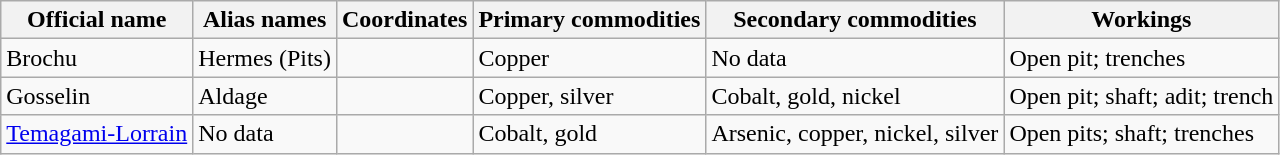<table class="sortable wikitable">
<tr>
<th>Official name</th>
<th>Alias names</th>
<th>Coordinates</th>
<th>Primary commodities</th>
<th>Secondary commodities</th>
<th>Workings</th>
</tr>
<tr>
<td>Brochu</td>
<td>Hermes (Pits)</td>
<td></td>
<td>Copper</td>
<td>No data</td>
<td>Open pit; trenches</td>
</tr>
<tr>
<td>Gosselin</td>
<td>Aldage</td>
<td></td>
<td>Copper, silver</td>
<td>Cobalt, gold, nickel</td>
<td>Open pit; shaft; adit; trench</td>
</tr>
<tr>
<td><a href='#'>Temagami-Lorrain</a></td>
<td>No data</td>
<td></td>
<td>Cobalt, gold</td>
<td>Arsenic, copper, nickel, silver</td>
<td>Open pits; shaft; trenches</td>
</tr>
</table>
